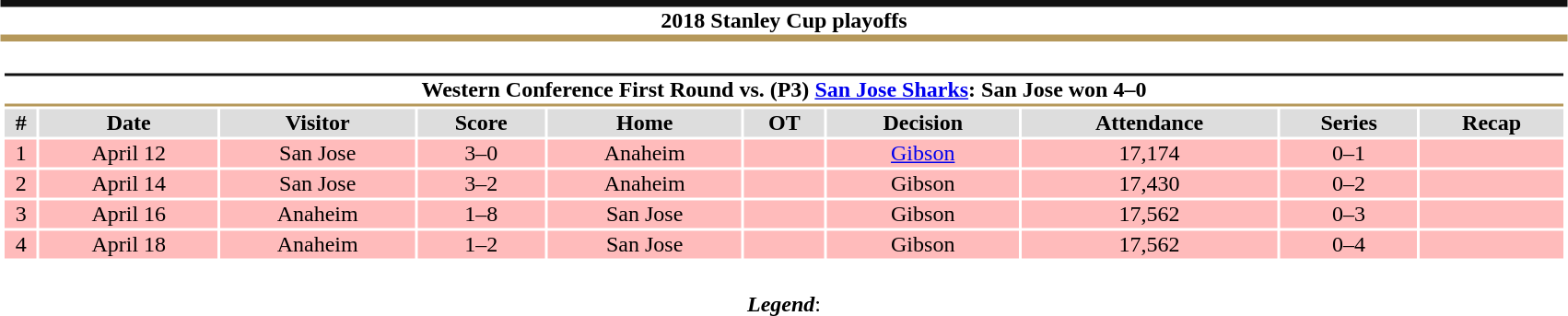<table class="toccolours" style="width:90%; clear:both; margin:1.5em auto; text-align:center;">
<tr>
<th colspan=10 style="background:#FFFFFF; border-top:#111111 5px solid; border-bottom:#B5985A 5px solid;">2018 Stanley Cup playoffs</th>
</tr>
<tr>
<td colspan=10><br><table class="toccolours collapsible collapsed" style="width:100%;">
<tr>
<th colspan=10 style="background:#FFFFFF; border-top:#111111 2px solid; border-bottom:#B5985A 2px solid;">Western Conference First Round vs. (P3) <a href='#'>San Jose Sharks</a>: San Jose won 4–0</th>
</tr>
<tr style="background:#ddd;">
<th>#</th>
<th>Date</th>
<th>Visitor</th>
<th>Score</th>
<th>Home</th>
<th>OT</th>
<th>Decision</th>
<th>Attendance</th>
<th>Series</th>
<th>Recap</th>
</tr>
<tr style="background:#fbb;">
<td>1</td>
<td>April 12</td>
<td>San Jose</td>
<td>3–0</td>
<td>Anaheim</td>
<td></td>
<td><a href='#'>Gibson</a></td>
<td>17,174</td>
<td>0–1</td>
<td></td>
</tr>
<tr style="background:#fbb;">
<td>2</td>
<td>April 14</td>
<td>San Jose</td>
<td>3–2</td>
<td>Anaheim</td>
<td></td>
<td>Gibson</td>
<td>17,430</td>
<td>0–2</td>
<td></td>
</tr>
<tr style="background:#fbb;">
<td>3</td>
<td>April 16</td>
<td>Anaheim</td>
<td>1–8</td>
<td>San Jose</td>
<td></td>
<td>Gibson</td>
<td>17,562</td>
<td>0–3</td>
<td></td>
</tr>
<tr style="background:#fbb;">
<td>4</td>
<td>April 18</td>
<td>Anaheim</td>
<td>1–2</td>
<td>San Jose</td>
<td></td>
<td>Gibson</td>
<td>17,562</td>
<td>0–4</td>
<td></td>
</tr>
</table>
</td>
</tr>
<tr>
<td colspan="10" style="text-align:center;"><br><strong><em>Legend</em></strong>:

</td>
</tr>
</table>
